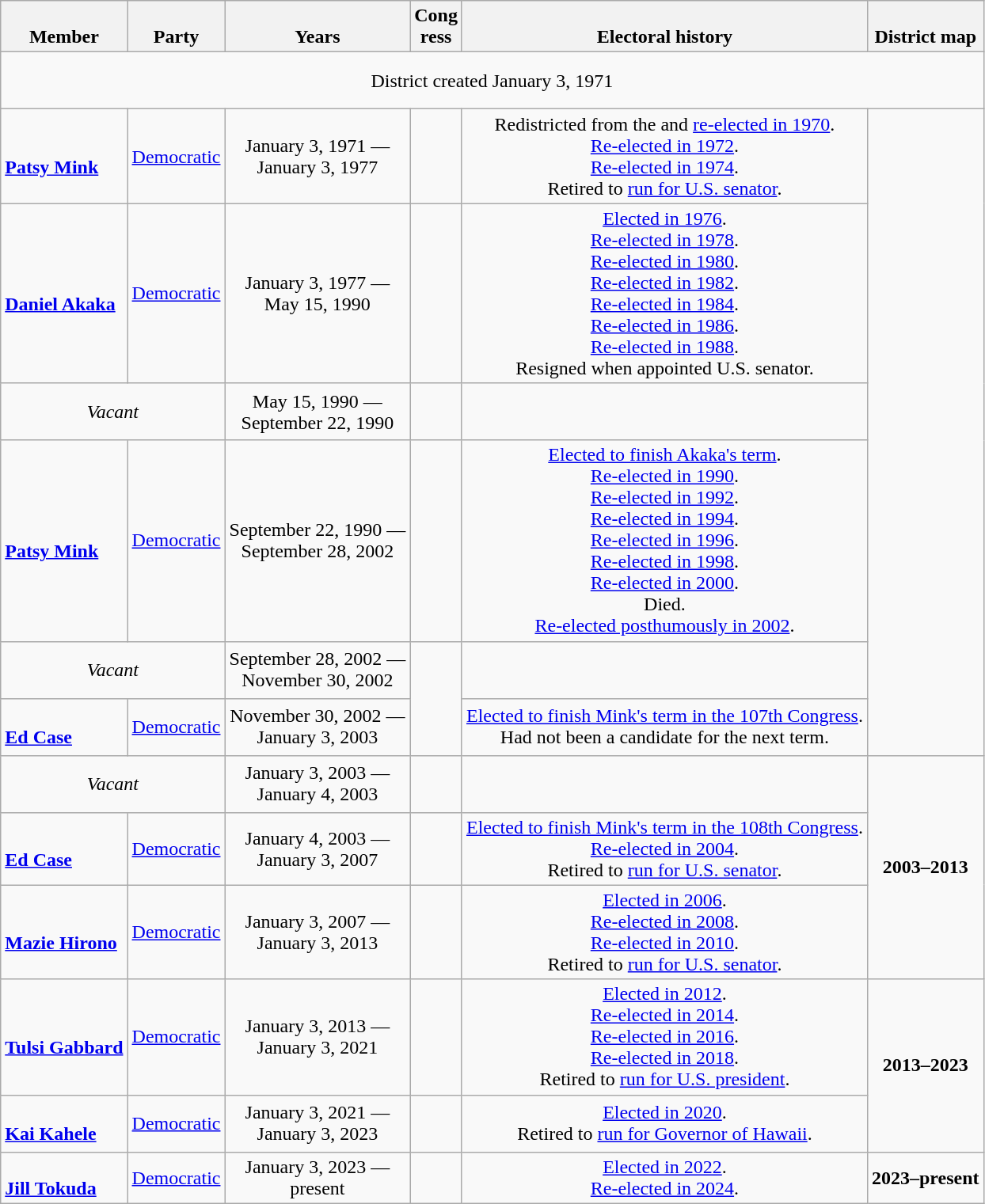<table class=wikitable style="text-align:center">
<tr valign=bottom>
<th>Member</th>
<th>Party</th>
<th>Years</th>
<th>Cong<br>ress</th>
<th>Electoral history</th>
<th>District map</th>
</tr>
<tr style="height:3em">
<td colspan=6>District created January 3, 1971</td>
</tr>
<tr style="height:3em">
<td align=left><br><strong><a href='#'>Patsy Mink</a></strong><br></td>
<td><a href='#'>Democratic</a></td>
<td nowrap>January 3, 1971 —<br>January 3, 1977</td>
<td></td>
<td>Redistricted from the  and <a href='#'>re-elected in 1970</a>.<br><a href='#'>Re-elected in 1972</a>.<br><a href='#'>Re-elected in 1974</a>.<br>Retired to <a href='#'>run for U.S. senator</a>.</td>
<td rowspan=6></td>
</tr>
<tr style="height:3em">
<td align=left><br><strong><a href='#'>Daniel Akaka</a></strong><br></td>
<td><a href='#'>Democratic</a></td>
<td nowrap>January 3, 1977 —<br>May 15, 1990</td>
<td></td>
<td><a href='#'>Elected in 1976</a>.<br><a href='#'>Re-elected in 1978</a>.<br><a href='#'>Re-elected in 1980</a>.<br><a href='#'>Re-elected in 1982</a>.<br><a href='#'>Re-elected in 1984</a>.<br><a href='#'>Re-elected in 1986</a>.<br><a href='#'>Re-elected in 1988</a>.<br>Resigned when appointed U.S. senator.</td>
</tr>
<tr style="height:3em">
<td colspan=2><em>Vacant</em></td>
<td nowrap>May 15, 1990 —<br>September 22, 1990</td>
<td></td>
<td></td>
</tr>
<tr style="height:3em">
<td align=left><br><strong><a href='#'>Patsy Mink</a></strong><br></td>
<td><a href='#'>Democratic</a></td>
<td nowrap>September 22, 1990 —<br>September 28, 2002</td>
<td></td>
<td><a href='#'>Elected to finish Akaka's term</a>.<br><a href='#'>Re-elected in 1990</a>.<br><a href='#'>Re-elected in 1992</a>.<br><a href='#'>Re-elected in 1994</a>.<br><a href='#'>Re-elected in 1996</a>.<br><a href='#'>Re-elected in 1998</a>.<br><a href='#'>Re-elected in 2000</a>.<br>Died.<br><a href='#'>Re-elected posthumously in 2002</a>.</td>
</tr>
<tr style="height:3em">
<td colspan=2><em>Vacant</em></td>
<td nowrap>September 28, 2002 —<br>November 30, 2002</td>
<td rowspan=2></td>
<td></td>
</tr>
<tr style="height:3em">
<td align=left><br><strong><a href='#'>Ed Case</a></strong><br></td>
<td><a href='#'>Democratic</a></td>
<td nowrap>November 30, 2002 —<br>January 3, 2003</td>
<td><a href='#'>Elected to finish Mink's term in the 107th Congress</a>.<br>Had not been a candidate for the next term.</td>
</tr>
<tr style="height:3em">
<td colspan=2><em>Vacant</em></td>
<td nowrap>January 3, 2003 —<br>January 4, 2003</td>
<td></td>
<td></td>
<td rowspan=3><strong>2003–2013</strong><br></td>
</tr>
<tr style="height:3em">
<td align=left><br><strong><a href='#'>Ed Case</a></strong><br></td>
<td><a href='#'>Democratic</a></td>
<td nowrap>January 4, 2003 —<br>January 3, 2007</td>
<td></td>
<td><a href='#'>Elected to finish Mink's term in the 108th Congress</a>.<br><a href='#'>Re-elected in 2004</a>.<br>Retired to <a href='#'>run for U.S. senator</a>.</td>
</tr>
<tr style="height:3em">
<td align=left><br><strong><a href='#'>Mazie Hirono</a></strong><br></td>
<td><a href='#'>Democratic</a></td>
<td nowrap>January 3, 2007 —<br>January 3, 2013</td>
<td></td>
<td><a href='#'>Elected in 2006</a>.<br><a href='#'>Re-elected in 2008</a>.<br><a href='#'>Re-elected in 2010</a>.<br>Retired to <a href='#'>run for U.S. senator</a>.</td>
</tr>
<tr style="height:3em">
<td align=left><br><strong><a href='#'>Tulsi Gabbard</a></strong><br></td>
<td><a href='#'>Democratic</a></td>
<td nowrap>January 3, 2013 —<br>January 3, 2021</td>
<td></td>
<td><a href='#'>Elected in 2012</a>.<br><a href='#'>Re-elected in 2014</a>.<br><a href='#'>Re-elected in 2016</a>.<br><a href='#'>Re-elected in 2018</a>.<br>Retired to <a href='#'>run for U.S. president</a>.</td>
<td rowspan=2><strong>2013–2023</strong><br></td>
</tr>
<tr style="height:3em">
<td align=left><br><strong><a href='#'>Kai Kahele</a></strong><br></td>
<td><a href='#'>Democratic</a></td>
<td nowrap>January 3, 2021 —<br>January 3, 2023</td>
<td></td>
<td><a href='#'>Elected in 2020</a>.<br>Retired to <a href='#'>run for Governor of Hawaii</a>.</td>
</tr>
<tr style="heigth:3em">
<td align=left><br><strong><a href='#'>Jill Tokuda</a></strong><br></td>
<td><a href='#'>Democratic</a></td>
<td nowrap>January 3, 2023 —<br>present</td>
<td></td>
<td><a href='#'>Elected in 2022</a>.<br><a href='#'>Re-elected in 2024</a>.</td>
<td><strong>2023–present</strong><br></td>
</tr>
</table>
